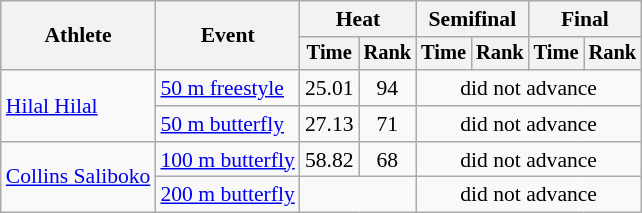<table class="wikitable" style="text-align:center; font-size:90%">
<tr>
<th rowspan="2">Athlete</th>
<th rowspan="2">Event</th>
<th colspan="2">Heat</th>
<th colspan="2">Semifinal</th>
<th colspan="2">Final</th>
</tr>
<tr style="font-size:95%">
<th>Time</th>
<th>Rank</th>
<th>Time</th>
<th>Rank</th>
<th>Time</th>
<th>Rank</th>
</tr>
<tr>
<td align=left rowspan=2><a href='#'>Hilal Hilal</a></td>
<td align=left><a href='#'>50 m freestyle</a></td>
<td>25.01</td>
<td>94</td>
<td colspan=4>did not advance</td>
</tr>
<tr>
<td align=left><a href='#'>50 m butterfly</a></td>
<td>27.13</td>
<td>71</td>
<td colspan=4>did not advance</td>
</tr>
<tr>
<td align=left rowspan=2><a href='#'>Collins Saliboko</a></td>
<td align=left><a href='#'>100 m butterfly</a></td>
<td>58.82</td>
<td>68</td>
<td colspan=4>did not advance</td>
</tr>
<tr>
<td align=left><a href='#'>200 m butterfly</a></td>
<td colspan=2></td>
<td colspan=4>did not advance</td>
</tr>
</table>
